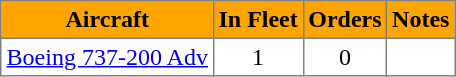<table class="toccolours" border="1" cellpadding="3" style="border-collapse:collapse;margin:1em auto;">
<tr bgcolor=Orange>
<th>Aircraft</th>
<th>In Fleet</th>
<th>Orders</th>
<th>Notes</th>
</tr>
<tr>
<td><a href='#'>Boeing 737-200 Adv</a></td>
<td align="center">1</td>
<td align="center">0</td>
<td></td>
</tr>
</table>
